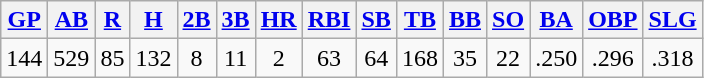<table class="wikitable">
<tr>
<th><a href='#'>GP</a></th>
<th><a href='#'>AB</a></th>
<th><a href='#'>R</a></th>
<th><a href='#'>H</a></th>
<th><a href='#'>2B</a></th>
<th><a href='#'>3B</a></th>
<th><a href='#'>HR</a></th>
<th><a href='#'>RBI</a></th>
<th><a href='#'>SB</a></th>
<th><a href='#'>TB</a></th>
<th><a href='#'>BB</a></th>
<th><a href='#'>SO</a></th>
<th><a href='#'>BA</a></th>
<th><a href='#'>OBP</a></th>
<th><a href='#'>SLG</a></th>
</tr>
<tr align=center>
<td>144</td>
<td>529</td>
<td>85</td>
<td>132</td>
<td>8</td>
<td>11</td>
<td>2</td>
<td>63</td>
<td>64</td>
<td>168</td>
<td>35</td>
<td>22</td>
<td>.250</td>
<td>.296</td>
<td>.318</td>
</tr>
</table>
